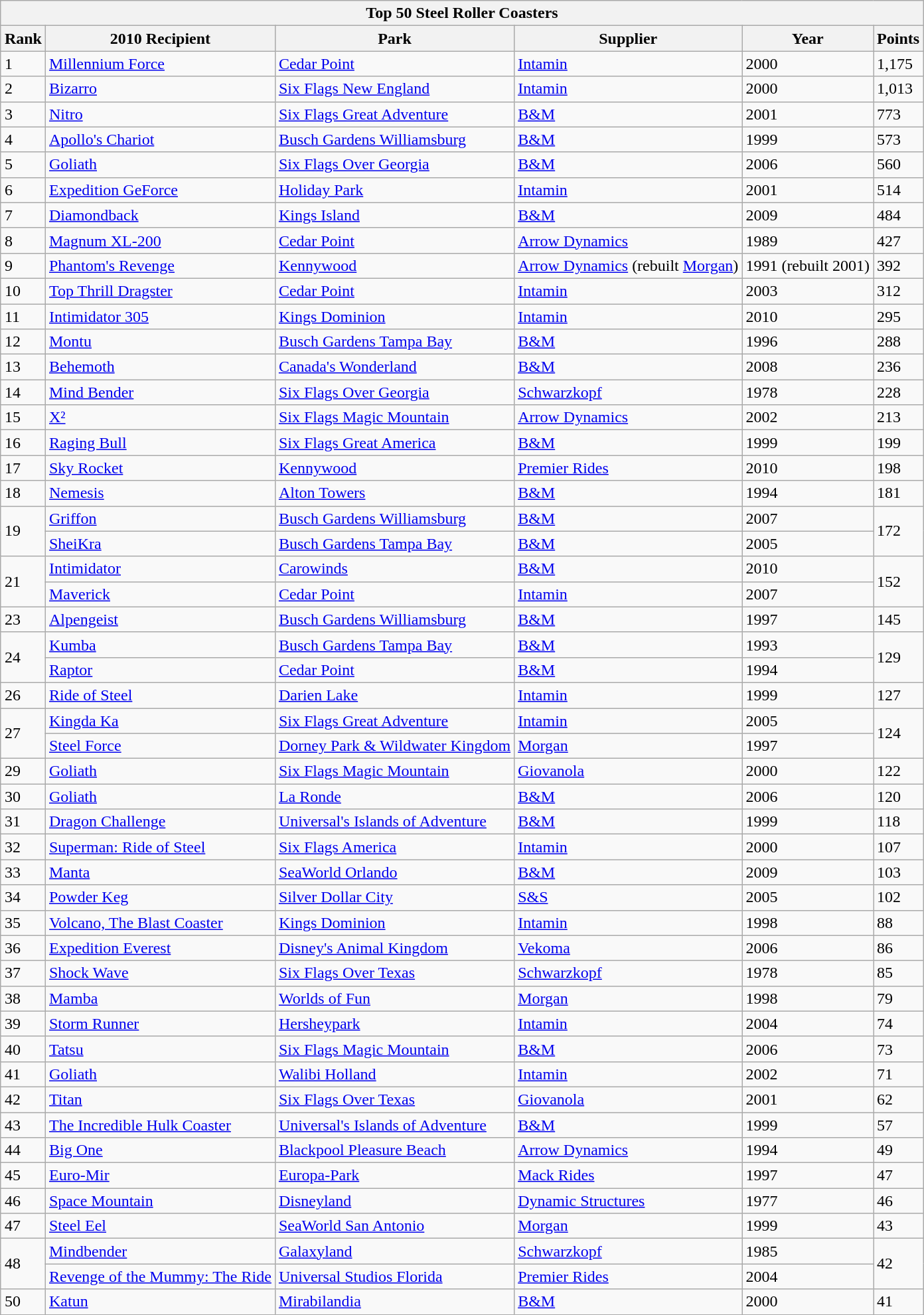<table class="wikitable" style="margin:1em auto;">
<tr>
<th colspan="500"><strong>Top 50 Steel Roller Coasters</strong></th>
</tr>
<tr>
<th>Rank</th>
<th>2010 Recipient</th>
<th>Park</th>
<th>Supplier</th>
<th>Year</th>
<th>Points</th>
</tr>
<tr>
<td>1</td>
<td><a href='#'>Millennium Force</a></td>
<td><a href='#'>Cedar Point</a></td>
<td><a href='#'>Intamin</a></td>
<td>2000</td>
<td>1,175</td>
</tr>
<tr>
<td>2</td>
<td><a href='#'>Bizarro</a></td>
<td><a href='#'>Six Flags New England</a></td>
<td><a href='#'>Intamin</a></td>
<td>2000</td>
<td>1,013</td>
</tr>
<tr>
<td>3</td>
<td><a href='#'>Nitro</a></td>
<td><a href='#'>Six Flags Great Adventure</a></td>
<td><a href='#'>B&M</a></td>
<td>2001</td>
<td>773</td>
</tr>
<tr>
<td>4</td>
<td><a href='#'>Apollo's Chariot</a></td>
<td><a href='#'>Busch Gardens Williamsburg</a></td>
<td><a href='#'>B&M</a></td>
<td>1999</td>
<td>573</td>
</tr>
<tr>
<td>5</td>
<td><a href='#'>Goliath</a></td>
<td><a href='#'>Six Flags Over Georgia</a></td>
<td><a href='#'>B&M</a></td>
<td>2006</td>
<td>560</td>
</tr>
<tr>
<td>6</td>
<td><a href='#'>Expedition GeForce</a></td>
<td><a href='#'>Holiday Park</a></td>
<td><a href='#'>Intamin</a></td>
<td>2001</td>
<td>514</td>
</tr>
<tr>
<td>7</td>
<td><a href='#'>Diamondback</a></td>
<td><a href='#'>Kings Island</a></td>
<td><a href='#'>B&M</a></td>
<td>2009</td>
<td>484</td>
</tr>
<tr>
<td>8</td>
<td><a href='#'>Magnum XL-200</a></td>
<td><a href='#'>Cedar Point</a></td>
<td><a href='#'>Arrow Dynamics</a></td>
<td>1989</td>
<td>427</td>
</tr>
<tr>
<td>9</td>
<td><a href='#'>Phantom's Revenge</a></td>
<td><a href='#'>Kennywood</a></td>
<td><a href='#'>Arrow Dynamics</a> (rebuilt <a href='#'>Morgan</a>)</td>
<td>1991 (rebuilt 2001)</td>
<td>392</td>
</tr>
<tr>
<td>10</td>
<td><a href='#'>Top Thrill Dragster</a></td>
<td><a href='#'>Cedar Point</a></td>
<td><a href='#'>Intamin</a></td>
<td>2003</td>
<td>312</td>
</tr>
<tr>
<td>11</td>
<td><a href='#'>Intimidator 305</a></td>
<td><a href='#'>Kings Dominion</a></td>
<td><a href='#'>Intamin</a></td>
<td>2010</td>
<td>295</td>
</tr>
<tr>
<td>12</td>
<td><a href='#'>Montu</a></td>
<td><a href='#'>Busch Gardens Tampa Bay</a></td>
<td><a href='#'>B&M</a></td>
<td>1996</td>
<td>288</td>
</tr>
<tr>
<td>13</td>
<td><a href='#'>Behemoth</a></td>
<td><a href='#'>Canada's Wonderland</a></td>
<td><a href='#'>B&M</a></td>
<td>2008</td>
<td>236</td>
</tr>
<tr>
<td>14</td>
<td><a href='#'>Mind Bender</a></td>
<td><a href='#'>Six Flags Over Georgia</a></td>
<td><a href='#'>Schwarzkopf</a></td>
<td>1978</td>
<td>228</td>
</tr>
<tr>
<td>15</td>
<td><a href='#'>X²</a></td>
<td><a href='#'>Six Flags Magic Mountain</a></td>
<td><a href='#'>Arrow Dynamics</a></td>
<td>2002</td>
<td>213</td>
</tr>
<tr>
<td>16</td>
<td><a href='#'>Raging Bull</a></td>
<td><a href='#'>Six Flags Great America</a></td>
<td><a href='#'>B&M</a></td>
<td>1999</td>
<td>199</td>
</tr>
<tr>
<td>17</td>
<td><a href='#'>Sky Rocket</a></td>
<td><a href='#'>Kennywood</a></td>
<td><a href='#'>Premier Rides</a></td>
<td>2010</td>
<td>198</td>
</tr>
<tr>
<td>18</td>
<td><a href='#'>Nemesis</a></td>
<td><a href='#'>Alton Towers</a></td>
<td><a href='#'>B&M</a></td>
<td>1994</td>
<td>181</td>
</tr>
<tr>
<td rowspan="2">19</td>
<td><a href='#'>Griffon</a></td>
<td><a href='#'>Busch Gardens Williamsburg</a></td>
<td><a href='#'>B&M</a></td>
<td>2007</td>
<td rowspan="2">172</td>
</tr>
<tr>
<td><a href='#'>SheiKra</a></td>
<td><a href='#'>Busch Gardens Tampa Bay</a></td>
<td><a href='#'>B&M</a></td>
<td>2005</td>
</tr>
<tr>
<td rowspan="2">21</td>
<td><a href='#'>Intimidator</a></td>
<td><a href='#'>Carowinds</a></td>
<td><a href='#'>B&M</a></td>
<td>2010</td>
<td rowspan="2">152</td>
</tr>
<tr>
<td><a href='#'>Maverick</a></td>
<td><a href='#'>Cedar Point</a></td>
<td><a href='#'>Intamin</a></td>
<td>2007</td>
</tr>
<tr>
<td>23</td>
<td><a href='#'>Alpengeist</a></td>
<td><a href='#'>Busch Gardens Williamsburg</a></td>
<td><a href='#'>B&M</a></td>
<td>1997</td>
<td>145</td>
</tr>
<tr>
<td rowspan="2">24</td>
<td><a href='#'>Kumba</a></td>
<td><a href='#'>Busch Gardens Tampa Bay</a></td>
<td><a href='#'>B&M</a></td>
<td>1993</td>
<td rowspan="2">129</td>
</tr>
<tr>
<td><a href='#'>Raptor</a></td>
<td><a href='#'>Cedar Point</a></td>
<td><a href='#'>B&M</a></td>
<td>1994</td>
</tr>
<tr>
<td>26</td>
<td><a href='#'>Ride of Steel</a></td>
<td><a href='#'>Darien Lake</a></td>
<td><a href='#'>Intamin</a></td>
<td>1999</td>
<td>127</td>
</tr>
<tr>
<td rowspan="2">27</td>
<td><a href='#'>Kingda Ka</a></td>
<td><a href='#'>Six Flags Great Adventure</a></td>
<td><a href='#'>Intamin</a></td>
<td>2005</td>
<td rowspan="2">124</td>
</tr>
<tr>
<td><a href='#'>Steel Force</a></td>
<td><a href='#'>Dorney Park & Wildwater Kingdom</a></td>
<td><a href='#'>Morgan</a></td>
<td>1997</td>
</tr>
<tr>
<td>29</td>
<td><a href='#'>Goliath</a></td>
<td><a href='#'>Six Flags Magic Mountain</a></td>
<td><a href='#'>Giovanola</a></td>
<td>2000</td>
<td>122</td>
</tr>
<tr>
<td>30</td>
<td><a href='#'>Goliath</a></td>
<td><a href='#'>La Ronde</a></td>
<td><a href='#'>B&M</a></td>
<td>2006</td>
<td>120</td>
</tr>
<tr>
<td>31</td>
<td><a href='#'>Dragon Challenge</a></td>
<td><a href='#'>Universal's Islands of Adventure</a></td>
<td><a href='#'>B&M</a></td>
<td>1999</td>
<td>118</td>
</tr>
<tr>
<td>32</td>
<td><a href='#'>Superman: Ride of Steel</a></td>
<td><a href='#'>Six Flags America</a></td>
<td><a href='#'>Intamin</a></td>
<td>2000</td>
<td>107</td>
</tr>
<tr>
<td>33</td>
<td><a href='#'>Manta</a></td>
<td><a href='#'>SeaWorld Orlando</a></td>
<td><a href='#'>B&M</a></td>
<td>2009</td>
<td>103</td>
</tr>
<tr>
<td>34</td>
<td><a href='#'>Powder Keg</a></td>
<td><a href='#'>Silver Dollar City</a></td>
<td><a href='#'>S&S</a></td>
<td>2005</td>
<td>102</td>
</tr>
<tr>
<td>35</td>
<td><a href='#'>Volcano, The Blast Coaster</a></td>
<td><a href='#'>Kings Dominion</a></td>
<td><a href='#'>Intamin</a></td>
<td>1998</td>
<td>88</td>
</tr>
<tr>
<td>36</td>
<td><a href='#'>Expedition Everest</a></td>
<td><a href='#'>Disney's Animal Kingdom</a></td>
<td><a href='#'>Vekoma</a></td>
<td>2006</td>
<td>86</td>
</tr>
<tr>
<td>37</td>
<td><a href='#'>Shock Wave</a></td>
<td><a href='#'>Six Flags Over Texas</a></td>
<td><a href='#'>Schwarzkopf</a></td>
<td>1978</td>
<td>85</td>
</tr>
<tr>
<td>38</td>
<td><a href='#'>Mamba</a></td>
<td><a href='#'>Worlds of Fun</a></td>
<td><a href='#'>Morgan</a></td>
<td>1998</td>
<td>79</td>
</tr>
<tr>
<td>39</td>
<td><a href='#'>Storm Runner</a></td>
<td><a href='#'>Hersheypark</a></td>
<td><a href='#'>Intamin</a></td>
<td>2004</td>
<td>74</td>
</tr>
<tr>
<td>40</td>
<td><a href='#'>Tatsu</a></td>
<td><a href='#'>Six Flags Magic Mountain</a></td>
<td><a href='#'>B&M</a></td>
<td>2006</td>
<td>73</td>
</tr>
<tr>
<td>41</td>
<td><a href='#'>Goliath</a></td>
<td><a href='#'>Walibi Holland</a></td>
<td><a href='#'>Intamin</a></td>
<td>2002</td>
<td>71</td>
</tr>
<tr>
<td>42</td>
<td><a href='#'>Titan</a></td>
<td><a href='#'>Six Flags Over Texas</a></td>
<td><a href='#'>Giovanola</a></td>
<td>2001</td>
<td>62</td>
</tr>
<tr>
<td>43</td>
<td><a href='#'>The Incredible Hulk Coaster</a></td>
<td><a href='#'>Universal's Islands of Adventure</a></td>
<td><a href='#'>B&M</a></td>
<td>1999</td>
<td>57</td>
</tr>
<tr>
<td>44</td>
<td><a href='#'>Big One</a></td>
<td><a href='#'>Blackpool Pleasure Beach</a></td>
<td><a href='#'>Arrow Dynamics</a></td>
<td>1994</td>
<td>49</td>
</tr>
<tr>
<td>45</td>
<td><a href='#'>Euro-Mir</a></td>
<td><a href='#'>Europa-Park</a></td>
<td><a href='#'>Mack Rides</a></td>
<td>1997</td>
<td>47</td>
</tr>
<tr>
<td>46</td>
<td><a href='#'>Space Mountain</a></td>
<td><a href='#'>Disneyland</a></td>
<td><a href='#'>Dynamic Structures</a></td>
<td>1977</td>
<td>46</td>
</tr>
<tr>
<td>47</td>
<td><a href='#'>Steel Eel</a></td>
<td><a href='#'>SeaWorld San Antonio</a></td>
<td><a href='#'>Morgan</a></td>
<td>1999</td>
<td>43</td>
</tr>
<tr>
<td rowspan="2">48</td>
<td><a href='#'>Mindbender</a></td>
<td><a href='#'>Galaxyland</a></td>
<td><a href='#'>Schwarzkopf</a></td>
<td>1985</td>
<td rowspan="2">42</td>
</tr>
<tr>
<td><a href='#'>Revenge of the Mummy: The Ride</a></td>
<td><a href='#'>Universal Studios Florida</a></td>
<td><a href='#'>Premier Rides</a></td>
<td>2004</td>
</tr>
<tr>
<td>50</td>
<td><a href='#'>Katun</a></td>
<td><a href='#'>Mirabilandia</a></td>
<td><a href='#'>B&M</a></td>
<td>2000</td>
<td>41</td>
</tr>
</table>
